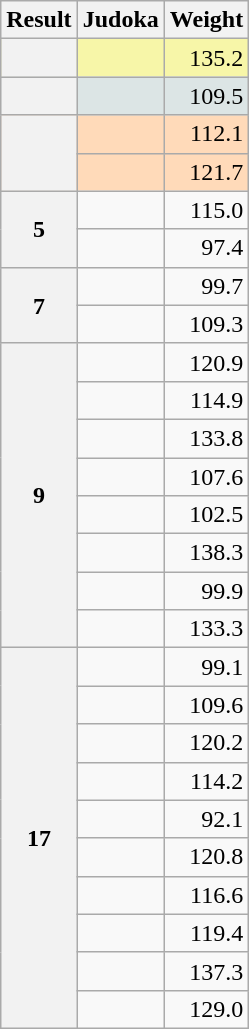<table class="wikitable sortable">
<tr>
<th>Result</th>
<th>Judoka</th>
<th>Weight</th>
</tr>
<tr bgcolor=F7F6A8>
<th></th>
<td></td>
<td align=right>135.2</td>
</tr>
<tr bgcolor=DCE5E5>
<th></th>
<td></td>
<td align=right>109.5</td>
</tr>
<tr bgcolor=FFDAB9>
<th rowspan=2></th>
<td></td>
<td align=right>112.1</td>
</tr>
<tr bgcolor=FFDAB9>
<td></td>
<td align=right>121.7</td>
</tr>
<tr>
<th rowspan=2>5</th>
<td></td>
<td align=right>115.0</td>
</tr>
<tr>
<td></td>
<td align=right>97.4</td>
</tr>
<tr>
<th rowspan=2>7</th>
<td></td>
<td align=right>99.7</td>
</tr>
<tr>
<td></td>
<td align=right>109.3</td>
</tr>
<tr>
<th rowspan=8>9</th>
<td></td>
<td align=right>120.9</td>
</tr>
<tr>
<td></td>
<td align=right>114.9</td>
</tr>
<tr>
<td></td>
<td align=right>133.8</td>
</tr>
<tr>
<td></td>
<td align=right>107.6</td>
</tr>
<tr>
<td></td>
<td align=right>102.5</td>
</tr>
<tr>
<td></td>
<td align=right>138.3</td>
</tr>
<tr>
<td></td>
<td align=right>99.9</td>
</tr>
<tr>
<td></td>
<td align=right>133.3</td>
</tr>
<tr>
<th rowspan=10>17</th>
<td></td>
<td align=right>99.1</td>
</tr>
<tr>
<td></td>
<td align=right>109.6</td>
</tr>
<tr>
<td></td>
<td align=right>120.2</td>
</tr>
<tr>
<td></td>
<td align=right>114.2</td>
</tr>
<tr>
<td></td>
<td align=right>92.1</td>
</tr>
<tr>
<td></td>
<td align=right>120.8</td>
</tr>
<tr>
<td></td>
<td align=right>116.6</td>
</tr>
<tr>
<td></td>
<td align=right>119.4</td>
</tr>
<tr>
<td></td>
<td align=right>137.3</td>
</tr>
<tr>
<td></td>
<td align=right>129.0</td>
</tr>
</table>
